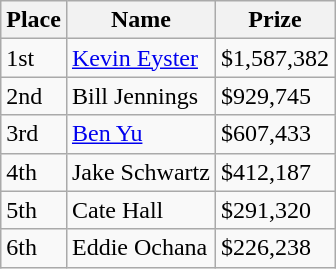<table class="wikitable">
<tr>
<th>Place</th>
<th>Name</th>
<th>Prize</th>
</tr>
<tr>
<td>1st</td>
<td> <a href='#'>Kevin Eyster</a></td>
<td>$1,587,382</td>
</tr>
<tr>
<td>2nd</td>
<td> Bill Jennings</td>
<td>$929,745</td>
</tr>
<tr>
<td>3rd</td>
<td> <a href='#'>Ben Yu</a></td>
<td>$607,433</td>
</tr>
<tr>
<td>4th</td>
<td> Jake Schwartz</td>
<td>$412,187</td>
</tr>
<tr>
<td>5th</td>
<td> Cate Hall</td>
<td>$291,320</td>
</tr>
<tr>
<td>6th</td>
<td> Eddie Ochana</td>
<td>$226,238</td>
</tr>
</table>
